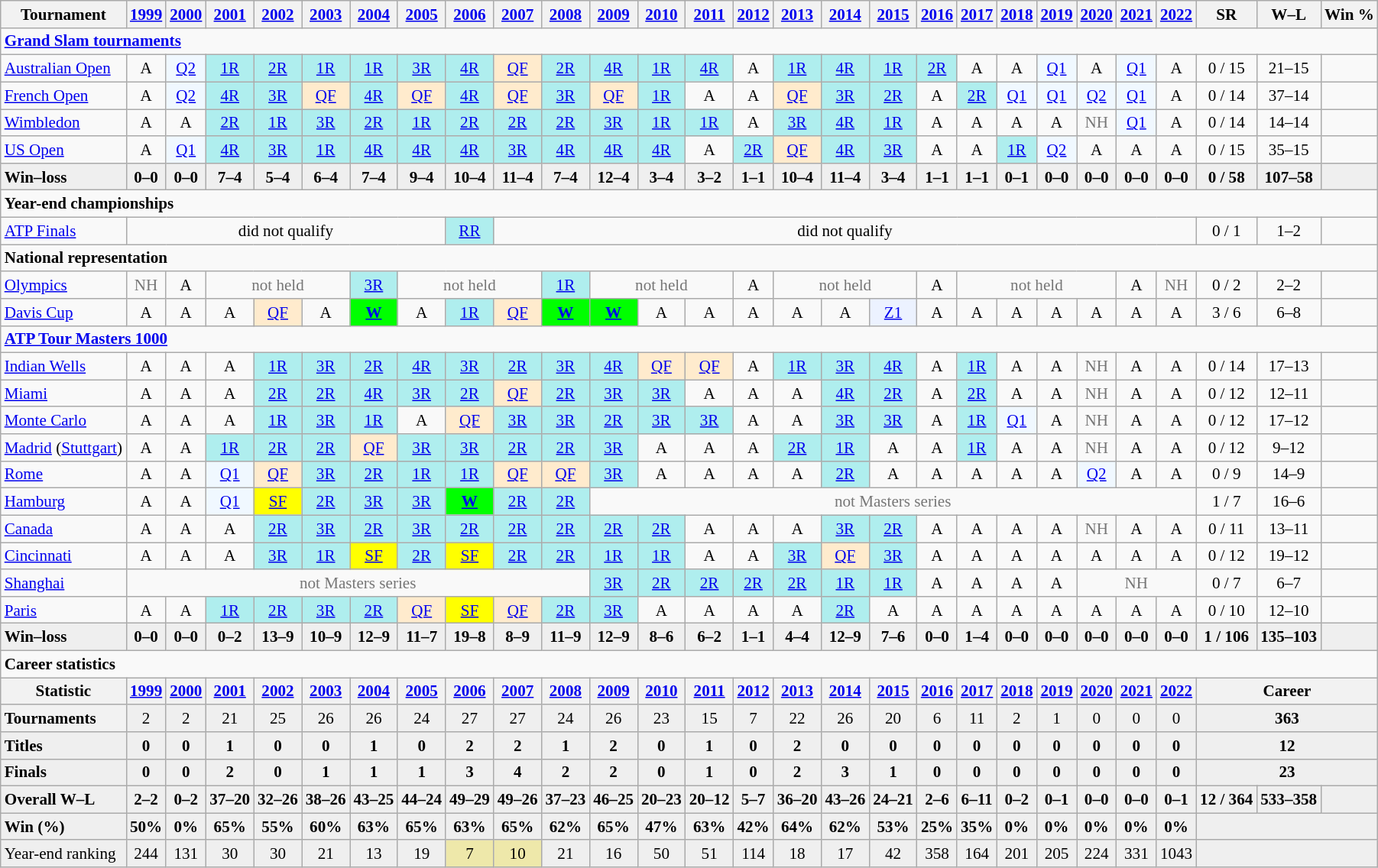<table class="wikitable nowrap" style=text-align:center;font-size:88%>
<tr>
<th>Tournament</th>
<th><a href='#'>1999</a></th>
<th><a href='#'>2000</a></th>
<th><a href='#'>2001</a></th>
<th><a href='#'>2002</a></th>
<th><a href='#'>2003</a></th>
<th><a href='#'>2004</a></th>
<th><a href='#'>2005</a></th>
<th><a href='#'>2006</a></th>
<th><a href='#'>2007</a></th>
<th><a href='#'>2008</a></th>
<th><a href='#'>2009</a></th>
<th><a href='#'>2010</a></th>
<th><a href='#'>2011</a></th>
<th><a href='#'>2012</a></th>
<th><a href='#'>2013</a></th>
<th><a href='#'>2014</a></th>
<th><a href='#'>2015</a></th>
<th><a href='#'>2016</a></th>
<th><a href='#'>2017</a></th>
<th><a href='#'>2018</a></th>
<th><a href='#'>2019</a></th>
<th><a href='#'>2020</a></th>
<th><a href='#'>2021</a></th>
<th><a href='#'>2022</a></th>
<th>SR</th>
<th>W–L</th>
<th>Win %</th>
</tr>
<tr>
<td colspan="28" style="text-align:left"><strong><a href='#'>Grand Slam tournaments</a></strong></td>
</tr>
<tr>
<td align=left><a href='#'>Australian Open</a></td>
<td>A</td>
<td bgcolor=f0f8ff><a href='#'>Q2</a></td>
<td bgcolor=afeeee><a href='#'>1R</a></td>
<td bgcolor=afeeee><a href='#'>2R</a></td>
<td bgcolor=afeeee><a href='#'>1R</a></td>
<td bgcolor=afeeee><a href='#'>1R</a></td>
<td bgcolor=afeeee><a href='#'>3R</a></td>
<td bgcolor=afeeee><a href='#'>4R</a></td>
<td bgcolor=ffebcd><a href='#'>QF</a></td>
<td bgcolor=afeeee><a href='#'>2R</a></td>
<td bgcolor=afeeee><a href='#'>4R</a></td>
<td bgcolor=afeeee><a href='#'>1R</a></td>
<td bgcolor=afeeee><a href='#'>4R</a></td>
<td>A</td>
<td bgcolor=afeeee><a href='#'>1R</a></td>
<td bgcolor=afeeee><a href='#'>4R</a></td>
<td bgcolor=afeeee><a href='#'>1R</a></td>
<td bgcolor=afeeee><a href='#'>2R</a></td>
<td>A</td>
<td>A</td>
<td bgcolor=f0f8ff><a href='#'>Q1</a></td>
<td>A</td>
<td bgcolor=f0f8ff><a href='#'>Q1</a></td>
<td>A</td>
<td>0 / 15</td>
<td>21–15</td>
<td></td>
</tr>
<tr>
<td align=left><a href='#'>French Open</a></td>
<td>A</td>
<td bgcolor=f0f8ff><a href='#'>Q2</a></td>
<td bgcolor=afeeee><a href='#'>4R</a></td>
<td bgcolor=afeeee><a href='#'>3R</a></td>
<td bgcolor=ffebcd><a href='#'>QF</a></td>
<td bgcolor=afeeee><a href='#'>4R</a></td>
<td bgcolor=ffebcd><a href='#'>QF</a></td>
<td bgcolor=afeeee><a href='#'>4R</a></td>
<td bgcolor=ffebcd><a href='#'>QF</a></td>
<td bgcolor=afeeee><a href='#'>3R</a></td>
<td bgcolor=ffebcd><a href='#'>QF</a></td>
<td bgcolor=afeeee><a href='#'>1R</a></td>
<td>A</td>
<td>A</td>
<td bgcolor=ffebcd><a href='#'>QF</a></td>
<td bgcolor=afeeee><a href='#'>3R</a></td>
<td bgcolor=afeeee><a href='#'>2R</a></td>
<td>A</td>
<td bgcolor=afeeee><a href='#'>2R</a></td>
<td bgcolor=f0f8ff><a href='#'>Q1</a></td>
<td bgcolor=f0f8ff><a href='#'>Q1</a></td>
<td bgcolor=f0f8ff><a href='#'>Q2</a></td>
<td bgcolor=f0f8ff><a href='#'>Q1</a></td>
<td>A</td>
<td>0 / 14</td>
<td>37–14</td>
<td></td>
</tr>
<tr>
<td align=left><a href='#'>Wimbledon</a></td>
<td>A</td>
<td>A</td>
<td bgcolor=afeeee><a href='#'>2R</a></td>
<td bgcolor=afeeee><a href='#'>1R</a></td>
<td bgcolor=afeeee><a href='#'>3R</a></td>
<td bgcolor=afeeee><a href='#'>2R</a></td>
<td bgcolor=afeeee><a href='#'>1R</a></td>
<td bgcolor=afeeee><a href='#'>2R</a></td>
<td bgcolor=afeeee><a href='#'>2R</a></td>
<td bgcolor=afeeee><a href='#'>2R</a></td>
<td bgcolor=afeeee><a href='#'>3R</a></td>
<td bgcolor=afeeee><a href='#'>1R</a></td>
<td bgcolor=afeeee><a href='#'>1R</a></td>
<td>A</td>
<td bgcolor=afeeee><a href='#'>3R</a></td>
<td bgcolor=afeeee><a href='#'>4R</a></td>
<td bgcolor=afeeee><a href='#'>1R</a></td>
<td>A</td>
<td>A</td>
<td>A</td>
<td>A</td>
<td style=color:#767676>NH</td>
<td bgcolor=f0f8ff><a href='#'>Q1</a></td>
<td>A</td>
<td>0 / 14</td>
<td>14–14</td>
<td></td>
</tr>
<tr>
<td align=left><a href='#'>US Open</a></td>
<td>A</td>
<td bgcolor=f0f8ff><a href='#'>Q1</a></td>
<td bgcolor=afeeee><a href='#'>4R</a></td>
<td bgcolor=afeeee><a href='#'>3R</a></td>
<td bgcolor=afeeee><a href='#'>1R</a></td>
<td bgcolor=afeeee><a href='#'>4R</a></td>
<td bgcolor=afeeee><a href='#'>4R</a></td>
<td bgcolor=afeeee><a href='#'>4R</a></td>
<td bgcolor=afeeee><a href='#'>3R</a></td>
<td bgcolor=afeeee><a href='#'>4R</a></td>
<td bgcolor=afeeee><a href='#'>4R</a></td>
<td bgcolor=afeeee><a href='#'>4R</a></td>
<td>A</td>
<td bgcolor=afeeee><a href='#'>2R</a></td>
<td bgcolor=ffebcd><a href='#'>QF</a></td>
<td bgcolor=afeeee><a href='#'>4R</a></td>
<td bgcolor=afeeee><a href='#'>3R</a></td>
<td>A</td>
<td>A</td>
<td bgcolor=afeeee><a href='#'>1R</a></td>
<td bgcolor=f0f8ff><a href='#'>Q2</a></td>
<td>A</td>
<td>A</td>
<td>A</td>
<td>0 / 15</td>
<td>35–15</td>
<td></td>
</tr>
<tr style=font-weight:bold;background:#efefef>
<td style=text-align:left>Win–loss</td>
<td>0–0</td>
<td>0–0</td>
<td>7–4</td>
<td>5–4</td>
<td>6–4</td>
<td>7–4</td>
<td>9–4</td>
<td>10–4</td>
<td>11–4</td>
<td>7–4</td>
<td>12–4</td>
<td>3–4</td>
<td>3–2</td>
<td>1–1</td>
<td>10–4</td>
<td>11–4</td>
<td>3–4</td>
<td>1–1</td>
<td>1–1</td>
<td>0–1</td>
<td>0–0</td>
<td>0–0</td>
<td>0–0</td>
<td>0–0</td>
<td>0 / 58</td>
<td>107–58</td>
<td></td>
</tr>
<tr>
<td colspan="28" style="text-align:left"><strong>Year-end championships</strong></td>
</tr>
<tr>
<td align=left><a href='#'>ATP Finals</a></td>
<td colspan=7>did not qualify</td>
<td bgcolor=afeeee><a href='#'>RR</a></td>
<td colspan="16">did not qualify</td>
<td>0 / 1</td>
<td>1–2</td>
<td></td>
</tr>
<tr>
<td colspan="28" style="text-align:left"><strong>National representation</strong></td>
</tr>
<tr>
<td align=left><a href='#'>Olympics</a></td>
<td style=color:#767676>NH</td>
<td>A</td>
<td colspan=3 style=color:#767676>not held</td>
<td bgcolor=afeeee><a href='#'>3R</a></td>
<td colspan=3 style=color:#767676>not held</td>
<td bgcolor=afeeee><a href='#'>1R</a></td>
<td colspan=3 style=color:#767676>not held</td>
<td>A</td>
<td colspan=3 style=color:#767676>not held</td>
<td>A</td>
<td colspan=4 style=color:#767676>not held</td>
<td>A</td>
<td style=color:#767676>NH</td>
<td>0 / 2</td>
<td>2–2</td>
<td></td>
</tr>
<tr>
<td align=left><a href='#'>Davis Cup</a></td>
<td>A</td>
<td>A</td>
<td>A</td>
<td bgcolor=ffebcd><a href='#'>QF</a></td>
<td>A</td>
<td bgcolor=lime><a href='#'><strong>W</strong></a></td>
<td>A</td>
<td bgcolor=afeeee><a href='#'>1R</a></td>
<td bgcolor=ffebcd><a href='#'>QF</a></td>
<td bgcolor=lime><a href='#'><strong>W</strong></a></td>
<td bgcolor=lime><a href='#'><strong>W</strong></a></td>
<td>A</td>
<td>A</td>
<td>A</td>
<td>A</td>
<td>A</td>
<td bgcolor=ecf2ff><a href='#'>Z1</a></td>
<td>A</td>
<td>A</td>
<td>A</td>
<td>A</td>
<td>A</td>
<td>A</td>
<td>A</td>
<td>3 / 6</td>
<td>6–8</td>
<td></td>
</tr>
<tr>
<td colspan="28" style="text-align:left"><strong><a href='#'>ATP Tour Masters 1000</a></strong></td>
</tr>
<tr>
<td align=left><a href='#'>Indian Wells</a></td>
<td>A</td>
<td>A</td>
<td>A</td>
<td bgcolor=afeeee><a href='#'>1R</a></td>
<td bgcolor=afeeee><a href='#'>3R</a></td>
<td bgcolor=afeeee><a href='#'>2R</a></td>
<td bgcolor=afeeee><a href='#'>4R</a></td>
<td bgcolor=afeeee><a href='#'>3R</a></td>
<td bgcolor=afeeee><a href='#'>2R</a></td>
<td bgcolor=afeeee><a href='#'>3R</a></td>
<td bgcolor=afeeee><a href='#'>4R</a></td>
<td bgcolor=ffebcd><a href='#'>QF</a></td>
<td bgcolor=ffebcd><a href='#'>QF</a></td>
<td>A</td>
<td bgcolor=afeeee><a href='#'>1R</a></td>
<td bgcolor=afeeee><a href='#'>3R</a></td>
<td bgcolor=afeeee><a href='#'>4R</a></td>
<td>A</td>
<td bgcolor=afeeee><a href='#'>1R</a></td>
<td>A</td>
<td>A</td>
<td style="color:#767676">NH</td>
<td>A</td>
<td>A</td>
<td>0 / 14</td>
<td>17–13</td>
<td></td>
</tr>
<tr>
<td align=left><a href='#'>Miami</a></td>
<td>A</td>
<td>A</td>
<td>A</td>
<td bgcolor=afeeee><a href='#'>2R</a></td>
<td bgcolor=afeeee><a href='#'>2R</a></td>
<td bgcolor=afeeee><a href='#'>4R</a></td>
<td bgcolor=afeeee><a href='#'>3R</a></td>
<td bgcolor=afeeee><a href='#'>2R</a></td>
<td bgcolor=ffebcd><a href='#'>QF</a></td>
<td bgcolor=afeeee><a href='#'>2R</a></td>
<td bgcolor=afeeee><a href='#'>3R</a></td>
<td bgcolor=afeeee><a href='#'>3R</a></td>
<td>A</td>
<td>A</td>
<td>A</td>
<td bgcolor=afeeee><a href='#'>4R</a></td>
<td bgcolor=afeeee><a href='#'>2R</a></td>
<td>A</td>
<td bgcolor=afeeee><a href='#'>2R</a></td>
<td>A</td>
<td>A</td>
<td style=color:#767676>NH</td>
<td>A</td>
<td>A</td>
<td>0 / 12</td>
<td>12–11</td>
<td></td>
</tr>
<tr>
<td align=left><a href='#'>Monte Carlo</a></td>
<td>A</td>
<td>A</td>
<td>A</td>
<td bgcolor=afeeee><a href='#'>1R</a></td>
<td bgcolor=afeeee><a href='#'>3R</a></td>
<td bgcolor=afeeee><a href='#'>1R</a></td>
<td>A</td>
<td bgcolor=ffebcd><a href='#'>QF</a></td>
<td bgcolor=afeeee><a href='#'>3R</a></td>
<td bgcolor=afeeee><a href='#'>3R</a></td>
<td bgcolor=afeeee><a href='#'>2R</a></td>
<td bgcolor=afeeee><a href='#'>3R</a></td>
<td bgcolor=afeeee><a href='#'>3R</a></td>
<td>A</td>
<td>A</td>
<td bgcolor=afeeee><a href='#'>3R</a></td>
<td bgcolor=afeeee><a href='#'>3R</a></td>
<td>A</td>
<td bgcolor=afeeee><a href='#'>1R</a></td>
<td bgcolor=f0f8ff><a href='#'>Q1</a></td>
<td>A</td>
<td style=color:#767676>NH</td>
<td>A</td>
<td>A</td>
<td>0 / 12</td>
<td>17–12</td>
<td></td>
</tr>
<tr>
<td align=left><a href='#'>Madrid</a> (<a href='#'>Stuttgart</a>)</td>
<td>A</td>
<td>A</td>
<td bgcolor=afeeee><a href='#'>1R</a></td>
<td bgcolor=afeeee><a href='#'>2R</a></td>
<td bgcolor=afeeee><a href='#'>2R</a></td>
<td bgcolor=ffebcd><a href='#'>QF</a></td>
<td bgcolor=afeeee><a href='#'>3R</a></td>
<td bgcolor=afeeee><a href='#'>3R</a></td>
<td bgcolor=afeeee><a href='#'>2R</a></td>
<td bgcolor=afeeee><a href='#'>2R</a></td>
<td bgcolor=afeeee><a href='#'>3R</a></td>
<td>A</td>
<td>A</td>
<td>A</td>
<td bgcolor=afeeee><a href='#'>2R</a></td>
<td bgcolor=afeeee><a href='#'>1R</a></td>
<td>A</td>
<td>A</td>
<td bgcolor=afeeee><a href='#'>1R</a></td>
<td>A</td>
<td>A</td>
<td style=color:#767676>NH</td>
<td>A</td>
<td>A</td>
<td>0 / 12</td>
<td>9–12</td>
<td></td>
</tr>
<tr>
<td align=left><a href='#'>Rome</a></td>
<td>A</td>
<td>A</td>
<td bgcolor=f0f8ff><a href='#'>Q1</a></td>
<td bgcolor=ffebcd><a href='#'>QF</a></td>
<td bgcolor=afeeee><a href='#'>3R</a></td>
<td bgcolor=afeeee><a href='#'>2R</a></td>
<td bgcolor=afeeee><a href='#'>1R</a></td>
<td bgcolor=afeeee><a href='#'>1R</a></td>
<td bgcolor=ffebcd><a href='#'>QF</a></td>
<td bgcolor=ffebcd><a href='#'>QF</a></td>
<td bgcolor=afeeee><a href='#'>3R</a></td>
<td>A</td>
<td>A</td>
<td>A</td>
<td>A</td>
<td bgcolor=afeeee><a href='#'>2R</a></td>
<td>A</td>
<td>A</td>
<td>A</td>
<td>A</td>
<td>A</td>
<td bgcolor=f0f8ff><a href='#'>Q2</a></td>
<td>A</td>
<td>A</td>
<td>0 / 9</td>
<td>14–9</td>
<td></td>
</tr>
<tr>
<td align=left><a href='#'>Hamburg</a></td>
<td>A</td>
<td>A</td>
<td bgcolor=f0f8ff><a href='#'>Q1</a></td>
<td style=background:yellow><a href='#'>SF</a></td>
<td bgcolor=afeeee><a href='#'>2R</a></td>
<td bgcolor=afeeee><a href='#'>3R</a></td>
<td bgcolor=afeeee><a href='#'>3R</a></td>
<td bgcolor=lime><a href='#'><strong>W</strong></a></td>
<td bgcolor=afeeee><a href='#'>2R</a></td>
<td bgcolor=afeeee><a href='#'>2R</a></td>
<td colspan=14 style=color:#767676>not Masters series</td>
<td>1 / 7</td>
<td>16–6</td>
<td></td>
</tr>
<tr>
<td align=left><a href='#'>Canada</a></td>
<td>A</td>
<td>A</td>
<td>A</td>
<td bgcolor=afeeee><a href='#'>2R</a></td>
<td bgcolor=afeeee><a href='#'>3R</a></td>
<td bgcolor=afeeee><a href='#'>2R</a></td>
<td bgcolor=afeeee><a href='#'>3R</a></td>
<td bgcolor=afeeee><a href='#'>2R</a></td>
<td bgcolor=afeeee><a href='#'>2R</a></td>
<td bgcolor=afeeee><a href='#'>2R</a></td>
<td bgcolor=afeeee><a href='#'>2R</a></td>
<td bgcolor=afeeee><a href='#'>2R</a></td>
<td>A</td>
<td>A</td>
<td>A</td>
<td bgcolor=afeeee><a href='#'>3R</a></td>
<td bgcolor=afeeee><a href='#'>2R</a></td>
<td>A</td>
<td>A</td>
<td>A</td>
<td>A</td>
<td style=color:#767676>NH</td>
<td>A</td>
<td>A</td>
<td>0 / 11</td>
<td>13–11</td>
<td></td>
</tr>
<tr>
<td align=left><a href='#'>Cincinnati</a></td>
<td>A</td>
<td>A</td>
<td>A</td>
<td bgcolor=afeeee><a href='#'>3R</a></td>
<td bgcolor=afeeee><a href='#'>1R</a></td>
<td style=background:yellow><a href='#'>SF</a></td>
<td bgcolor=afeeee><a href='#'>2R</a></td>
<td style=background:yellow><a href='#'>SF</a></td>
<td bgcolor=afeeee><a href='#'>2R</a></td>
<td bgcolor=afeeee><a href='#'>2R</a></td>
<td bgcolor=afeeee><a href='#'>1R</a></td>
<td bgcolor=afeeee><a href='#'>1R</a></td>
<td>A</td>
<td>A</td>
<td bgcolor=afeeee><a href='#'>3R</a></td>
<td bgcolor=ffebcd><a href='#'>QF</a></td>
<td bgcolor=afeeee><a href='#'>3R</a></td>
<td>A</td>
<td>A</td>
<td>A</td>
<td>A</td>
<td>A</td>
<td>A</td>
<td>A</td>
<td>0 / 12</td>
<td>19–12</td>
<td></td>
</tr>
<tr>
<td align=left><a href='#'>Shanghai</a></td>
<td colspan=10 style=color:#767676>not Masters series</td>
<td bgcolor=afeeee><a href='#'>3R</a></td>
<td bgcolor=afeeee><a href='#'>2R</a></td>
<td bgcolor=afeeee><a href='#'>2R</a></td>
<td bgcolor=afeeee><a href='#'>2R</a></td>
<td bgcolor=afeeee><a href='#'>2R</a></td>
<td bgcolor=afeeee><a href='#'>1R</a></td>
<td bgcolor=afeeee><a href='#'>1R</a></td>
<td>A</td>
<td>A</td>
<td>A</td>
<td>A</td>
<td colspan=3 style=color:#767676>NH</td>
<td>0 / 7</td>
<td>6–7</td>
<td></td>
</tr>
<tr>
<td align=left><a href='#'>Paris</a></td>
<td>A</td>
<td>A</td>
<td bgcolor=afeeee><a href='#'>1R</a></td>
<td bgcolor=afeeee><a href='#'>2R</a></td>
<td bgcolor=afeeee><a href='#'>3R</a></td>
<td bgcolor=afeeee><a href='#'>2R</a></td>
<td bgcolor=ffebcd><a href='#'>QF</a></td>
<td style=background:yellow><a href='#'>SF</a></td>
<td bgcolor=ffebcd><a href='#'>QF</a></td>
<td bgcolor=afeeee><a href='#'>2R</a></td>
<td bgcolor=afeeee><a href='#'>3R</a></td>
<td>A</td>
<td>A</td>
<td>A</td>
<td>A</td>
<td bgcolor=afeeee><a href='#'>2R</a></td>
<td>A</td>
<td>A</td>
<td>A</td>
<td>A</td>
<td>A</td>
<td>A</td>
<td>A</td>
<td>A</td>
<td>0 / 10</td>
<td>12–10</td>
<td></td>
</tr>
<tr style=font-weight:bold;background:#efefef>
<td style=text-align:left>Win–loss</td>
<td>0–0</td>
<td>0–0</td>
<td>0–2</td>
<td>13–9</td>
<td>10–9</td>
<td>12–9</td>
<td>11–7</td>
<td>19–8</td>
<td>8–9</td>
<td>11–9</td>
<td>12–9</td>
<td>8–6</td>
<td>6–2</td>
<td>1–1</td>
<td>4–4</td>
<td>12–9</td>
<td>7–6</td>
<td>0–0</td>
<td>1–4</td>
<td>0–0</td>
<td>0–0</td>
<td>0–0</td>
<td>0–0</td>
<td>0–0</td>
<td>1 / 106</td>
<td>135–103</td>
<td></td>
</tr>
<tr>
<td colspan="28" style="text-align:left"><strong>Career statistics</strong></td>
</tr>
<tr>
<th>Statistic</th>
<th><a href='#'>1999</a></th>
<th><a href='#'>2000</a></th>
<th><a href='#'>2001</a></th>
<th><a href='#'>2002</a></th>
<th><a href='#'>2003</a></th>
<th><a href='#'>2004</a></th>
<th><a href='#'>2005</a></th>
<th><a href='#'>2006</a></th>
<th><a href='#'>2007</a></th>
<th><a href='#'>2008</a></th>
<th><a href='#'>2009</a></th>
<th><a href='#'>2010</a></th>
<th><a href='#'>2011</a></th>
<th><a href='#'>2012</a></th>
<th><a href='#'>2013</a></th>
<th><a href='#'>2014</a></th>
<th><a href='#'>2015</a></th>
<th><a href='#'>2016</a></th>
<th><a href='#'>2017</a></th>
<th><a href='#'>2018</a></th>
<th><a href='#'>2019</a></th>
<th><a href='#'>2020</a></th>
<th><a href='#'>2021</a></th>
<th><a href='#'>2022</a></th>
<th colspan=3>Career</th>
</tr>
<tr style=background:#efefef>
<th style=text-align:left>Tournaments</th>
<td>2</td>
<td>2</td>
<td>21</td>
<td>25</td>
<td>26</td>
<td>26</td>
<td>24</td>
<td>27</td>
<td>27</td>
<td>24</td>
<td>26</td>
<td>23</td>
<td>15</td>
<td>7</td>
<td>22</td>
<td>26</td>
<td>20</td>
<td>6</td>
<td>11</td>
<td>2</td>
<td>1</td>
<td>0</td>
<td>0</td>
<td>0</td>
<td colspan=3><strong>363</strong></td>
</tr>
<tr style=font-weight:bold;background:#efefef>
<td style=text-align:left>Titles</td>
<td>0</td>
<td>0</td>
<td>1</td>
<td>0</td>
<td>0</td>
<td>1</td>
<td>0</td>
<td>2</td>
<td>2</td>
<td>1</td>
<td>2</td>
<td>0</td>
<td>1</td>
<td>0</td>
<td>2</td>
<td>0</td>
<td>0</td>
<td>0</td>
<td>0</td>
<td>0</td>
<td>0</td>
<td>0</td>
<td>0</td>
<td>0</td>
<td colspan=3>12</td>
</tr>
<tr style=font-weight:bold;background:#efefef>
<td style=text-align:left>Finals</td>
<td>0</td>
<td>0</td>
<td>2</td>
<td>0</td>
<td>1</td>
<td>1</td>
<td>1</td>
<td>3</td>
<td>4</td>
<td>2</td>
<td>2</td>
<td>0</td>
<td>1</td>
<td>0</td>
<td>2</td>
<td>3</td>
<td>1</td>
<td>0</td>
<td>0</td>
<td>0</td>
<td>0</td>
<td>0</td>
<td>0</td>
<td>0</td>
<td colspan=3>23</td>
</tr>
<tr style=font-weight:bold;background:#efefef>
<td style=text-align:left>Overall W–L</td>
<td>2–2</td>
<td>0–2</td>
<td>37–20</td>
<td>32–26</td>
<td>38–26</td>
<td>43–25</td>
<td>44–24</td>
<td>49–29</td>
<td>49–26</td>
<td>37–23</td>
<td>46–25</td>
<td>20–23</td>
<td>20–12</td>
<td>5–7</td>
<td>36–20</td>
<td>43–26</td>
<td>24–21</td>
<td>2–6</td>
<td>6–11</td>
<td>0–2</td>
<td>0–1</td>
<td>0–0</td>
<td>0–0</td>
<td>0–1</td>
<td>12 / 364</td>
<td>533–358</td>
<td></td>
</tr>
<tr style="font-weight:bold; background:#efefef;">
<td style=text-align:left>Win (%)</td>
<td>50%</td>
<td>0%</td>
<td>65%</td>
<td>55%</td>
<td>60%</td>
<td>63%</td>
<td>65%</td>
<td>63%</td>
<td>65%</td>
<td>62%</td>
<td>65%</td>
<td>47%</td>
<td>63%</td>
<td>42%</td>
<td>64%</td>
<td>62%</td>
<td>53%</td>
<td>25%</td>
<td>35%</td>
<td>0%</td>
<td>0%</td>
<td>0%</td>
<td>0%</td>
<td>0%</td>
<td colspan=3></td>
</tr>
<tr style=background:#efefef>
<td align=left>Year-end ranking</td>
<td>244</td>
<td>131</td>
<td>30</td>
<td>30</td>
<td>21</td>
<td>13</td>
<td>19</td>
<td bgcolor=eee8aa>7</td>
<td bgcolor=eee8aa>10</td>
<td>21</td>
<td>16</td>
<td>50</td>
<td>51</td>
<td>114</td>
<td>18</td>
<td>17</td>
<td>42</td>
<td>358</td>
<td>164</td>
<td>201</td>
<td>205</td>
<td>224</td>
<td>331</td>
<td>1043</td>
<td colspan=3></td>
</tr>
</table>
